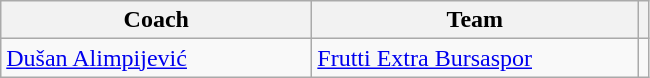<table class="wikitable">
<tr>
<th style="width:200px;">Coach</th>
<th style="width:210px;">Team</th>
<th></th>
</tr>
<tr>
<td> <a href='#'>Dušan Alimpijević</a></td>
<td> <a href='#'>Frutti Extra Bursaspor</a></td>
<td style="text-align:center;"></td>
</tr>
</table>
